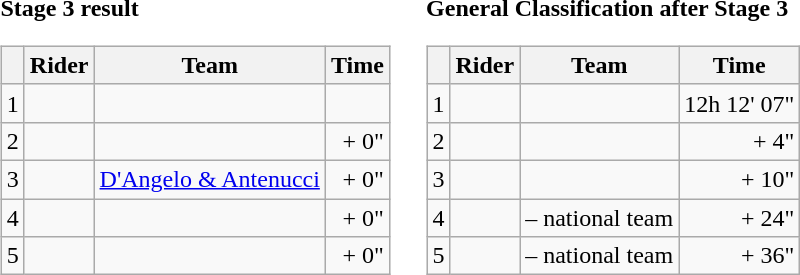<table>
<tr>
<td><strong>Stage 3 result</strong><br><table class="wikitable">
<tr>
<th></th>
<th>Rider</th>
<th>Team</th>
<th>Time</th>
</tr>
<tr>
<td>1</td>
<td></td>
<td></td>
<td align="right"></td>
</tr>
<tr>
<td>2</td>
<td></td>
<td></td>
<td align="right">+ 0"</td>
</tr>
<tr>
<td>3</td>
<td></td>
<td><a href='#'>D'Angelo & Antenucci</a></td>
<td align="right">+ 0"</td>
</tr>
<tr>
<td>4</td>
<td></td>
<td></td>
<td align="right">+ 0"</td>
</tr>
<tr>
<td>5</td>
<td></td>
<td></td>
<td align="right">+ 0"</td>
</tr>
</table>
</td>
<td></td>
<td><strong>General Classification after Stage 3</strong><br><table class="wikitable">
<tr>
<th></th>
<th>Rider</th>
<th>Team</th>
<th>Time</th>
</tr>
<tr>
<td>1</td>
<td></td>
<td></td>
<td align="right">12h 12' 07"</td>
</tr>
<tr>
<td>2</td>
<td></td>
<td></td>
<td align="right">+ 4"</td>
</tr>
<tr>
<td>3</td>
<td></td>
<td></td>
<td align="right">+ 10"</td>
</tr>
<tr>
<td>4</td>
<td></td>
<td> – national team</td>
<td align="right">+ 24"</td>
</tr>
<tr>
<td>5</td>
<td></td>
<td> – national team</td>
<td align="right">+ 36"</td>
</tr>
</table>
</td>
</tr>
</table>
